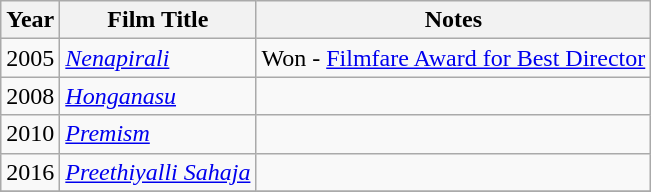<table class="wikitable sortable">
<tr>
<th>Year</th>
<th>Film Title</th>
<th>Notes</th>
</tr>
<tr>
<td>2005</td>
<td><em><a href='#'>Nenapirali</a></em></td>
<td>Won - <a href='#'>Filmfare Award for Best Director</a></td>
</tr>
<tr>
<td>2008</td>
<td><em><a href='#'>Honganasu</a></em></td>
<td></td>
</tr>
<tr>
<td>2010</td>
<td><em><a href='#'>Premism</a></em></td>
<td></td>
</tr>
<tr>
<td>2016</td>
<td><em><a href='#'>Preethiyalli Sahaja</a></em></td>
<td></td>
</tr>
<tr>
</tr>
</table>
